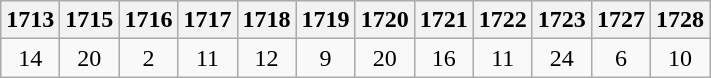<table class="wikitable centre" style="text-align: center; margin-bottom: 10px;">
<tr>
<th>1713</th>
<th>1715</th>
<th>1716</th>
<th>1717</th>
<th>1718</th>
<th>1719</th>
<th>1720</th>
<th>1721</th>
<th>1722</th>
<th>1723</th>
<th>1727</th>
<th>1728</th>
</tr>
<tr>
<td>14</td>
<td>20</td>
<td>2</td>
<td>11</td>
<td>12</td>
<td>9</td>
<td>20</td>
<td>16</td>
<td>11</td>
<td>24</td>
<td>6</td>
<td>10</td>
</tr>
</table>
